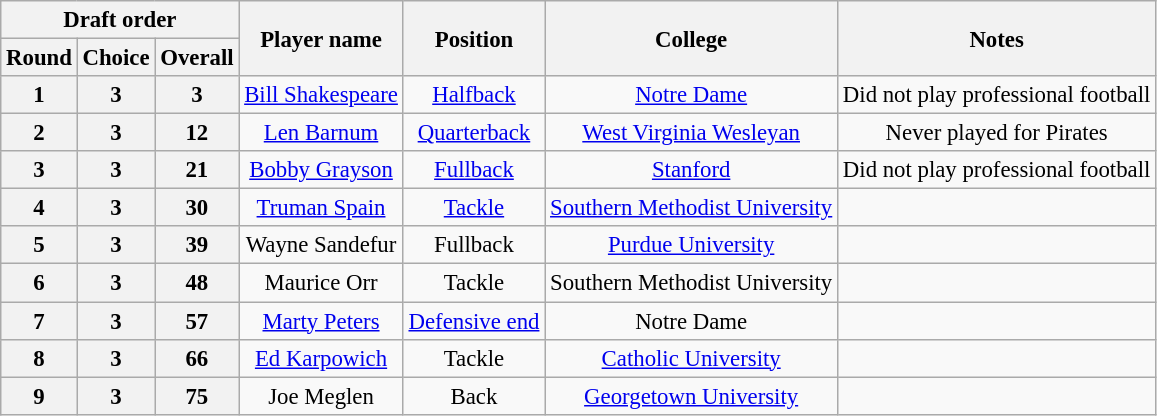<table class="wikitable" style="font-size: 95%;">
<tr>
<th colspan="3">Draft order</th>
<th rowspan="2">Player name</th>
<th rowspan="2">Position</th>
<th rowspan="2">College</th>
<th rowspan="2">Notes</th>
</tr>
<tr>
<th>Round</th>
<th>Choice</th>
<th>Overall</th>
</tr>
<tr style="text-align:center;">
<th><strong>1</strong></th>
<th><strong>3</strong></th>
<th><strong>3</strong></th>
<td><a href='#'>Bill Shakespeare</a></td>
<td><a href='#'>Halfback</a></td>
<td><a href='#'>Notre Dame</a></td>
<td>Did not play professional football</td>
</tr>
<tr style="text-align:center;">
<th><strong>2</strong></th>
<th><strong>3</strong></th>
<th><strong>12</strong></th>
<td><a href='#'>Len Barnum</a></td>
<td><a href='#'>Quarterback</a></td>
<td><a href='#'>West Virginia Wesleyan</a></td>
<td>Never played for Pirates</td>
</tr>
<tr style="text-align:center;">
<th><strong>3</strong></th>
<th><strong>3</strong></th>
<th><strong>21</strong></th>
<td><a href='#'>Bobby Grayson</a></td>
<td><a href='#'>Fullback</a></td>
<td><a href='#'>Stanford</a></td>
<td>Did not play professional football</td>
</tr>
<tr style="text-align:center;">
<th><strong>4</strong></th>
<th><strong>3</strong></th>
<th><strong>30</strong></th>
<td><a href='#'>Truman Spain</a></td>
<td><a href='#'>Tackle</a></td>
<td><a href='#'>Southern Methodist University</a></td>
<td></td>
</tr>
<tr style="text-align:center;">
<th><strong>5</strong></th>
<th><strong>3</strong></th>
<th><strong>39</strong></th>
<td>Wayne Sandefur</td>
<td>Fullback</td>
<td><a href='#'>Purdue University</a></td>
<td></td>
</tr>
<tr style="text-align:center;">
<th><strong>6</strong></th>
<th><strong>3</strong></th>
<th><strong>48</strong></th>
<td>Maurice Orr</td>
<td>Tackle</td>
<td>Southern Methodist University</td>
<td></td>
</tr>
<tr style="text-align:center;">
<th><strong>7</strong></th>
<th><strong>3</strong></th>
<th><strong>57</strong></th>
<td><a href='#'>Marty Peters</a></td>
<td><a href='#'>Defensive end</a></td>
<td>Notre Dame</td>
<td></td>
</tr>
<tr style="text-align:center;">
<th><strong>8</strong></th>
<th><strong>3</strong></th>
<th><strong>66</strong></th>
<td><a href='#'>Ed Karpowich</a></td>
<td>Tackle</td>
<td><a href='#'>Catholic University</a></td>
<td></td>
</tr>
<tr style="text-align:center;">
<th><strong>9</strong></th>
<th><strong>3</strong></th>
<th><strong>75</strong></th>
<td>Joe Meglen</td>
<td>Back</td>
<td><a href='#'>Georgetown University</a></td>
<td></td>
</tr>
</table>
